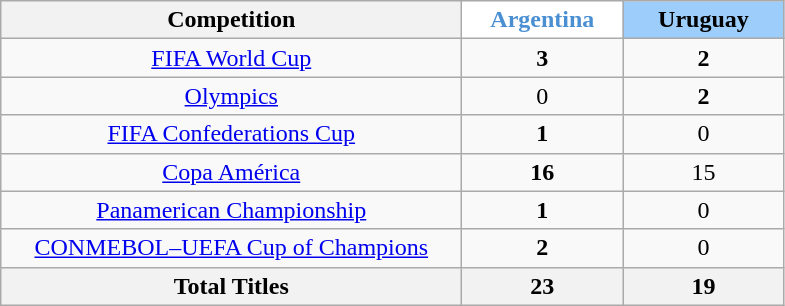<table class="wikitable sortable" style="text-align:center">
<tr>
<th width=300px>Competition</th>
<th width=100px; style= "background:#FFFFFF; color:#4A8FD2"> Argentina</th>
<th width=100px; style= "background:#9DCDFB; color:#000000"> Uruguay</th>
</tr>
<tr>
<td><a href='#'>FIFA World Cup</a></td>
<td><strong>3</strong></td>
<td><strong>2</strong></td>
</tr>
<tr>
<td><a href='#'>Olympics</a></td>
<td>0</td>
<td><strong>2</strong></td>
</tr>
<tr>
<td><a href='#'>FIFA Confederations Cup</a></td>
<td><strong>1</strong></td>
<td>0</td>
</tr>
<tr>
<td><a href='#'>Copa América</a></td>
<td><strong>16</strong></td>
<td>15</td>
</tr>
<tr>
<td><a href='#'>Panamerican Championship</a></td>
<td><strong>1</strong></td>
<td>0</td>
</tr>
<tr>
<td><a href='#'>CONMEBOL–UEFA Cup of Champions</a></td>
<td><strong>2</strong></td>
<td>0</td>
</tr>
<tr>
<th><strong>Total Titles</strong></th>
<th><strong>23</strong></th>
<th><strong>19</strong></th>
</tr>
</table>
